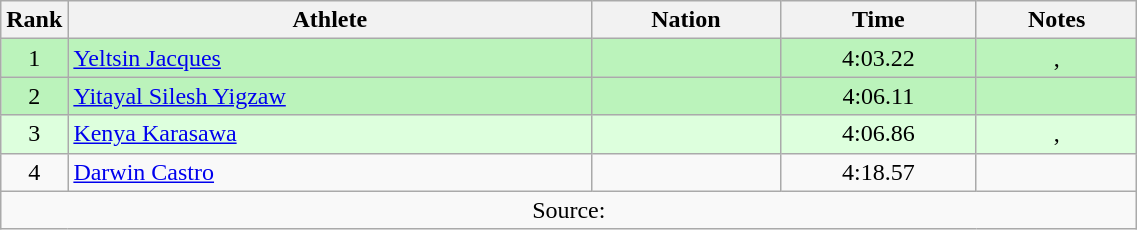<table class="wikitable sortable" style="text-align:center;width: 60%;">
<tr>
<th scope="col" style="width: 10px;">Rank</th>
<th scope="col">Athlete</th>
<th scope="col">Nation</th>
<th scope="col">Time</th>
<th scope="col">Notes</th>
</tr>
<tr bgcolor=bbf3bb>
<td>1</td>
<td align=left><a href='#'>Yeltsin Jacques</a><br></td>
<td align=left></td>
<td>4:03.22</td>
<td>, </td>
</tr>
<tr bgcolor=bbf3bb>
<td>2</td>
<td align=left><a href='#'>Yitayal Silesh Yigzaw</a><br></td>
<td align=left></td>
<td>4:06.11</td>
<td></td>
</tr>
<tr bgcolor=ddffdd>
<td>3</td>
<td align=left><a href='#'>Kenya Karasawa</a><br></td>
<td align=left></td>
<td>4:06.86</td>
<td>, </td>
</tr>
<tr>
<td>4</td>
<td align=left><a href='#'>Darwin Castro</a><br></td>
<td align=left></td>
<td>4:18.57</td>
<td></td>
</tr>
<tr class="sortbottom">
<td colspan="5">Source:</td>
</tr>
</table>
